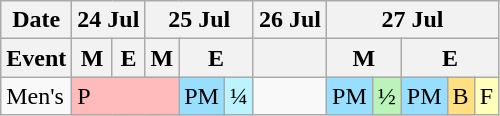<table class="wikitable olympic-schedule Rugby Sevens">
<tr>
<th>Date</th>
<th colspan="2">24 Jul</th>
<th colspan="3">25 Jul</th>
<th>26 Jul</th>
<th colspan="5">27 Jul</th>
</tr>
<tr>
<th>Event</th>
<th>M</th>
<th>E</th>
<th>M</th>
<th colspan="2">E</th>
<th></th>
<th colspan="2">M</th>
<th colspan="3">E</th>
</tr>
<tr>
<td class="event">Men's</td>
<td colspan="3" bgcolor="#FFBBBB" class="pool stage">P</td>
<td bgcolor="#97DEFF" class="placingmatches">PM</td>
<td bgcolor="#BBF3FF" class="quarterfinals">¼</td>
<td></td>
<td bgcolor="#97DEFF" class="placingmatches">PM</td>
<td bgcolor="#BBF3BB" class="semifinal">½</td>
<td bgcolor="#97DEFF" class="placingmatches">PM</td>
<td style="background-color:#FFDF80;">B</td>
<td style="background-color:#FFFFBB;">F</td>
</tr>
</table>
